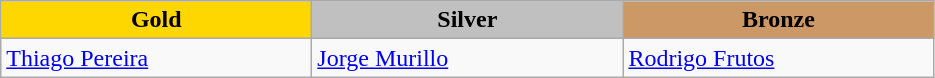<table class="wikitable" style="text-align:left">
<tr align="center">
<td width=200 bgcolor=gold><strong>Gold</strong></td>
<td width=200 bgcolor=silver><strong>Silver</strong></td>
<td width=200 bgcolor=CC9966><strong>Bronze</strong></td>
</tr>
<tr>
<td><a href='#'>Thiago Pereira</a><br><em></em></td>
<td><a href='#'>Jorge Murillo</a><br><em></em></td>
<td><a href='#'>Rodrigo Frutos</a><br><em></em></td>
</tr>
</table>
